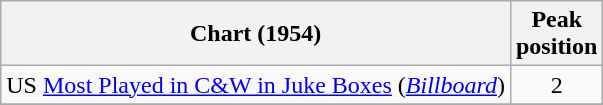<table class="wikitable sortable">
<tr>
<th align="left">Chart (1954)</th>
<th align="center">Peak<br>position</th>
</tr>
<tr>
<td align="left">US <a href='#'>Most Played in C&W in Juke Boxes</a> (<em><a href='#'>Billboard</a></em>)</td>
<td align="center">2</td>
</tr>
<tr>
</tr>
</table>
